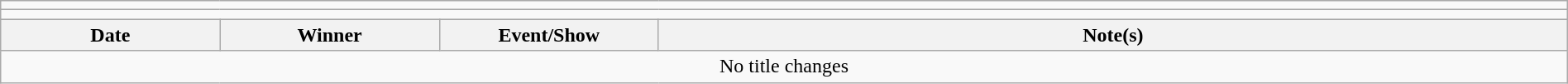<table class="wikitable" style="text-align:center; width:100%;">
<tr>
<td colspan="5"></td>
</tr>
<tr>
<td colspan="5"><strong></strong></td>
</tr>
<tr>
<th width=14%>Date</th>
<th width=14%>Winner</th>
<th width=14%>Event/Show</th>
<th width=58%>Note(s)</th>
</tr>
<tr>
<td colspan="5">No title changes</td>
</tr>
</table>
